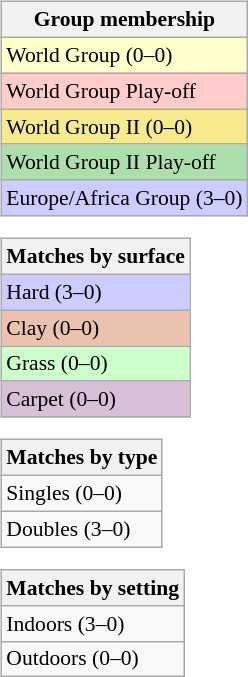<table>
<tr valign=top>
<td><br><table class=wikitable style="font-size:90%">
<tr>
<th>Group membership</th>
</tr>
<tr style="background:#ffffcc;">
<td>World Group (0–0)</td>
</tr>
<tr style="background:#ffcccc;">
<td>World Group Play-off</td>
</tr>
<tr style="background:#F7E98E;">
<td>World Group II (0–0)</td>
</tr>
<tr style="background:#ADDFAD;">
<td>World Group II Play-off</td>
</tr>
<tr style="background:#CCCCFF;">
<td>Europe/Africa Group (3–0)</td>
</tr>
</table>
<table class=wikitable style="font-size:90%">
<tr>
<th>Matches by surface</th>
</tr>
<tr style="background:#ccf;">
<td>Hard (3–0)</td>
</tr>
<tr style="background:#ebc2af;">
<td>Clay (0–0)</td>
</tr>
<tr style="background:#cfc;">
<td>Grass (0–0)</td>
</tr>
<tr style="background:thistle;">
<td>Carpet (0–0)</td>
</tr>
</table>
<table class=wikitable style="font-size:90%">
<tr>
<th>Matches by type</th>
</tr>
<tr>
<td>Singles (0–0)</td>
</tr>
<tr>
<td>Doubles (3–0)</td>
</tr>
</table>
<table class=wikitable style="font-size:90%">
<tr>
<th>Matches by setting</th>
</tr>
<tr>
<td>Indoors (3–0)</td>
</tr>
<tr>
<td>Outdoors (0–0)</td>
</tr>
</table>
</td>
</tr>
</table>
